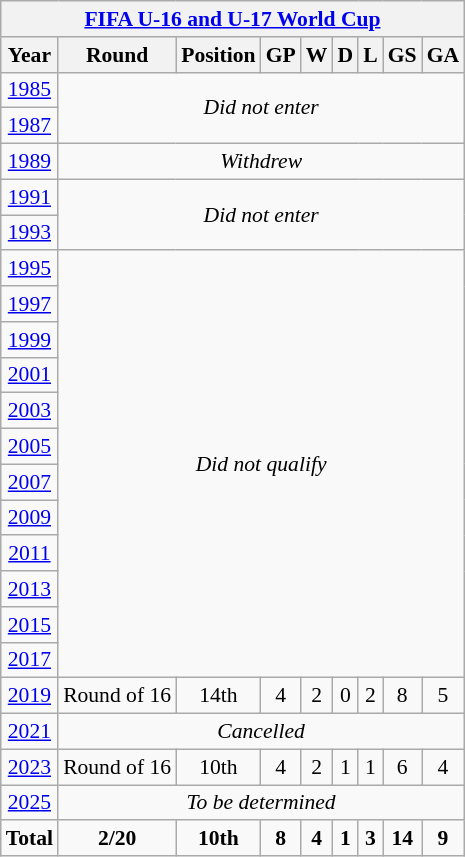<table class="wikitable" style="text-align: center;font-size:90%;">
<tr>
<th colspan=10><a href='#'>FIFA U-16 and U-17 World Cup</a></th>
</tr>
<tr>
<th>Year</th>
<th>Round</th>
<th>Position</th>
<th>GP</th>
<th>W</th>
<th>D</th>
<th>L</th>
<th>GS</th>
<th>GA</th>
</tr>
<tr>
<td> <a href='#'>1985</a></td>
<td rowspan=2 colspan=8><em>Did not enter</em></td>
</tr>
<tr>
<td> <a href='#'>1987</a></td>
</tr>
<tr>
<td> <a href='#'>1989</a></td>
<td colspan=8><em>Withdrew</em></td>
</tr>
<tr>
<td> <a href='#'>1991</a></td>
<td rowspan=2 colspan=8><em>Did not enter</em></td>
</tr>
<tr>
<td> <a href='#'>1993</a></td>
</tr>
<tr>
<td> <a href='#'>1995</a></td>
<td rowspan=12 colspan=8><em>Did not qualify</em></td>
</tr>
<tr>
<td> <a href='#'>1997</a></td>
</tr>
<tr>
<td> <a href='#'>1999</a></td>
</tr>
<tr>
<td> <a href='#'>2001</a></td>
</tr>
<tr>
<td> <a href='#'>2003</a></td>
</tr>
<tr>
<td> <a href='#'>2005</a></td>
</tr>
<tr>
<td> <a href='#'>2007</a></td>
</tr>
<tr>
<td> <a href='#'>2009</a></td>
</tr>
<tr>
<td> <a href='#'>2011</a></td>
</tr>
<tr>
<td> <a href='#'>2013</a></td>
</tr>
<tr>
<td> <a href='#'>2015</a></td>
</tr>
<tr>
<td> <a href='#'>2017</a></td>
</tr>
<tr>
<td> <a href='#'>2019</a></td>
<td>Round of 16</td>
<td>14th</td>
<td>4</td>
<td>2</td>
<td>0</td>
<td>2</td>
<td>8</td>
<td>5</td>
</tr>
<tr>
<td> <a href='#'>2021</a></td>
<td colspan=8><em>Cancelled</em></td>
</tr>
<tr>
<td> <a href='#'>2023</a></td>
<td>Round of 16</td>
<td>10th</td>
<td>4</td>
<td>2</td>
<td>1</td>
<td>1</td>
<td>6</td>
<td>4</td>
</tr>
<tr>
<td> <a href='#'>2025</a></td>
<td colspan=8><em>To be determined</em></td>
</tr>
<tr>
<td><strong>Total</strong></td>
<td><strong>2/20</strong></td>
<td><strong>10th</strong></td>
<td><strong>8</strong></td>
<td><strong>4</strong></td>
<td><strong>1</strong></td>
<td><strong>3</strong></td>
<td><strong>14</strong></td>
<td><strong>9</strong></td>
</tr>
</table>
